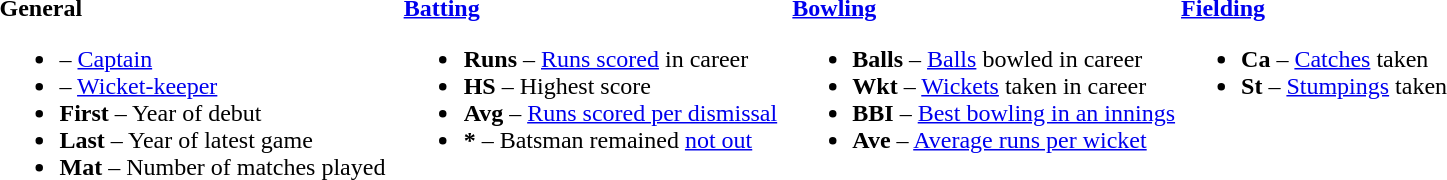<table>
<tr>
<td valign="top" style="width:26%"><br><strong>General</strong><ul><li> – <a href='#'>Captain</a></li><li> – <a href='#'>Wicket-keeper</a></li><li><strong>First</strong> – Year of debut</li><li><strong>Last</strong> – Year of latest game</li><li><strong>Mat</strong> – Number of matches played</li></ul></td>
<td valign="top" style="width:25%"><br><strong><a href='#'>Batting</a></strong><ul><li><strong>Runs</strong> – <a href='#'>Runs scored</a> in career</li><li><strong>HS</strong> – Highest score</li><li><strong>Avg</strong> – <a href='#'>Runs scored per dismissal</a></li><li><strong>*</strong> – Batsman remained <a href='#'>not out</a></li></ul></td>
<td valign="top" style="width:25%"><br><strong><a href='#'>Bowling</a></strong><ul><li><strong>Balls</strong> – <a href='#'>Balls</a> bowled in career</li><li><strong>Wkt</strong> – <a href='#'>Wickets</a> taken in career</li><li><strong>BBI</strong> – <a href='#'>Best bowling in an innings</a></li><li><strong>Ave</strong> – <a href='#'>Average runs per wicket</a></li></ul></td>
<td valign="top" style="width:24%"><br><strong><a href='#'>Fielding</a></strong><ul><li><strong>Ca</strong> – <a href='#'>Catches</a> taken</li><li><strong>St</strong> – <a href='#'>Stumpings</a> taken</li></ul></td>
</tr>
</table>
